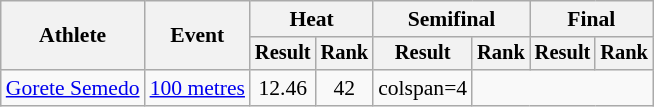<table class="wikitable" style="font-size:90%">
<tr>
<th rowspan="2">Athlete</th>
<th rowspan="2">Event</th>
<th colspan="2">Heat</th>
<th colspan="2">Semifinal</th>
<th colspan="2">Final</th>
</tr>
<tr style="font-size:95%">
<th>Result</th>
<th>Rank</th>
<th>Result</th>
<th>Rank</th>
<th>Result</th>
<th>Rank</th>
</tr>
<tr style=text-align:center>
<td style=text-align:left><a href='#'>Gorete Semedo</a></td>
<td style=text-align:left><a href='#'>100 metres</a></td>
<td>12.46 </td>
<td>42</td>
<td>colspan=4 </td>
</tr>
</table>
